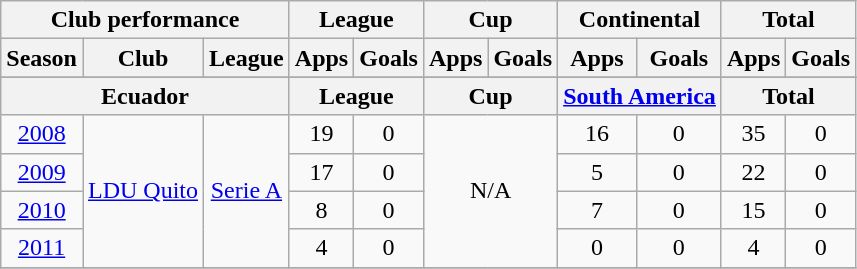<table class="wikitable" style="text-align:center">
<tr>
<th colspan=3>Club performance</th>
<th colspan=2>League</th>
<th colspan=2>Cup</th>
<th colspan=2>Continental</th>
<th colspan=2>Total</th>
</tr>
<tr>
<th>Season</th>
<th>Club</th>
<th>League</th>
<th>Apps</th>
<th>Goals</th>
<th>Apps</th>
<th>Goals</th>
<th>Apps</th>
<th>Goals</th>
<th>Apps</th>
<th>Goals</th>
</tr>
<tr>
</tr>
<tr>
<th colspan=3>Ecuador</th>
<th colspan=2>League</th>
<th colspan=2>Cup</th>
<th colspan=2><a href='#'>South America</a></th>
<th colspan=2>Total</th>
</tr>
<tr>
<td><a href='#'>2008</a></td>
<td rowspan=4><a href='#'>LDU Quito</a></td>
<td rowspan=4><a href='#'>Serie A</a></td>
<td>19</td>
<td>0</td>
<td rowspan=4 colspan=2>N/A</td>
<td>16</td>
<td>0</td>
<td>35</td>
<td>0</td>
</tr>
<tr>
<td><a href='#'>2009</a></td>
<td>17</td>
<td>0</td>
<td>5</td>
<td>0</td>
<td>22</td>
<td>0</td>
</tr>
<tr>
<td><a href='#'>2010</a></td>
<td>8</td>
<td>0</td>
<td>7</td>
<td>0</td>
<td>15</td>
<td>0</td>
</tr>
<tr>
<td><a href='#'>2011</a></td>
<td>4</td>
<td>0</td>
<td>0</td>
<td>0</td>
<td>4</td>
<td>0</td>
</tr>
<tr>
</tr>
</table>
